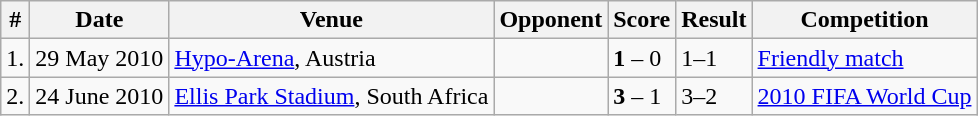<table class="wikitable">
<tr>
<th>#</th>
<th>Date</th>
<th>Venue</th>
<th>Opponent</th>
<th>Score</th>
<th>Result</th>
<th>Competition</th>
</tr>
<tr>
<td>1.</td>
<td>29 May 2010</td>
<td><a href='#'>Hypo-Arena</a>, Austria</td>
<td></td>
<td><strong>1</strong> – 0</td>
<td>1–1</td>
<td><a href='#'>Friendly match</a></td>
</tr>
<tr>
<td>2.</td>
<td>24 June 2010</td>
<td><a href='#'>Ellis Park Stadium</a>, South Africa</td>
<td></td>
<td><strong>3</strong> – 1</td>
<td>3–2</td>
<td><a href='#'>2010 FIFA World Cup</a></td>
</tr>
</table>
